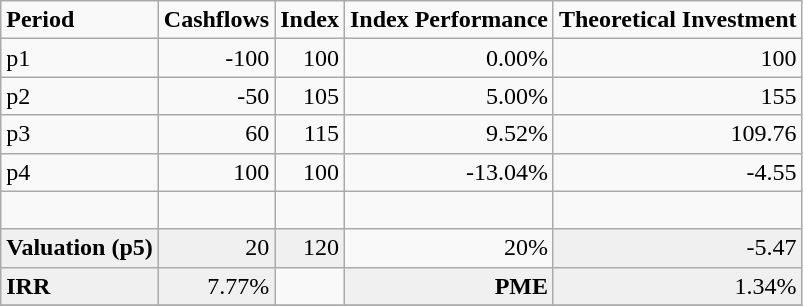<table class="wikitable">
<tr>
<td style="text-align:left; "><strong>Period</strong></td>
<td style="text-align:center; "><strong>Cashflows</strong></td>
<td style="text-align:center; "><strong>Index</strong></td>
<td style="text-align:center; "><strong>Index Performance</strong></td>
<td style="text-align:center; "><strong>Theoretical Investment</strong></td>
</tr>
<tr>
<td>p1</td>
<td style="text-align:right;">-100</td>
<td style="text-align:right;">100</td>
<td style="text-align:right;">0.00%</td>
<td style="text-align:right;">100</td>
</tr>
<tr>
<td>p2</td>
<td style="text-align:right;">-50</td>
<td style="text-align:right;">105</td>
<td style="text-align:right;">5.00%</td>
<td style="text-align:right;">155</td>
</tr>
<tr>
<td>p3</td>
<td style="text-align:right;">60</td>
<td style="text-align:right;">115</td>
<td style="text-align:right;">9.52%</td>
<td style="text-align:right;">109.76</td>
</tr>
<tr>
<td>p4</td>
<td style="text-align:right;">100</td>
<td style="text-align:right;">100</td>
<td style="text-align:right;">-13.04%</td>
<td style="text-align:right;">-4.55</td>
</tr>
<tr>
<td></td>
<td style="text-align:right;"> </td>
<td style="text-align:right;"></td>
<td style="text-align:right;"></td>
<td style="text-align:right;"></td>
</tr>
<tr>
<td style="text-align:left; background:#f0f0f0;"><strong>Valuation (p5)</strong></td>
<td style="text-align:right; background:#f0f0f0;">20</td>
<td style="text-align:right; background:#f0f0f0;">120</td>
<td style="text-align:right;">20%</td>
<td style="text-align:right; background:#f0f0f0;">-5.47</td>
</tr>
<tr>
<td style="text-align:left; background:#f0f0f0;"><strong>IRR</strong></td>
<td style="text-align:right; background:#f0f0f0;">7.77%</td>
<td style="text-align:right;"></td>
<td style="text-align:right; background:#f0f0f0;"><strong>PME</strong></td>
<td style="text-align:right; background:#f0f0f0;">1.34%</td>
</tr>
<tr>
</tr>
</table>
